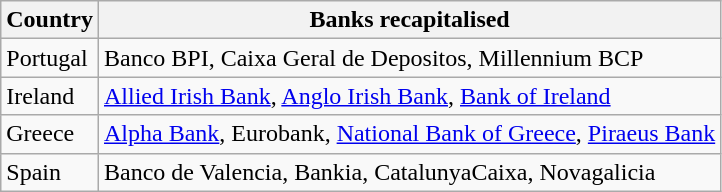<table class="wikitable sortable">
<tr>
<th>Country</th>
<th>Banks recapitalised</th>
</tr>
<tr>
<td>Portugal</td>
<td>Banco BPI, Caixa Geral de Depositos, Millennium BCP</td>
</tr>
<tr>
<td>Ireland</td>
<td><a href='#'>Allied Irish Bank</a>, <a href='#'>Anglo Irish Bank</a>, <a href='#'>Bank of Ireland</a></td>
</tr>
<tr>
<td>Greece</td>
<td><a href='#'>Alpha Bank</a>, Eurobank, <a href='#'>National Bank of Greece</a>, <a href='#'>Piraeus Bank</a></td>
</tr>
<tr>
<td>Spain</td>
<td>Banco de Valencia, Bankia, CatalunyaCaixa, Novagalicia</td>
</tr>
</table>
